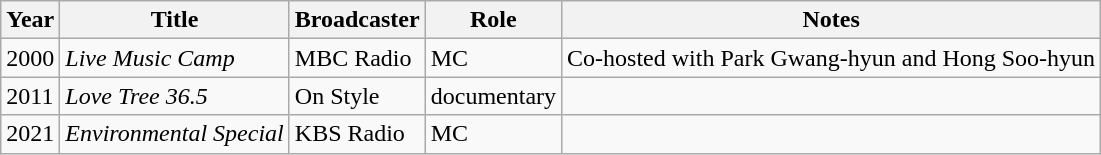<table class="wikitable">
<tr>
<th scope="col">Year</th>
<th scope="col">Title</th>
<th scope="col">Broadcaster</th>
<th scope="col">Role</th>
<th scope="col">Notes</th>
</tr>
<tr>
<td>2000</td>
<td><em>Live Music Camp</em></td>
<td>MBC Radio</td>
<td>MC</td>
<td>Co-hosted with Park Gwang-hyun and Hong Soo-hyun</td>
</tr>
<tr>
<td>2011</td>
<td><em>Love Tree 36.5</em></td>
<td>On Style</td>
<td>documentary</td>
<td></td>
</tr>
<tr>
<td>2021</td>
<td><em>Environmental Special</em></td>
<td>KBS Radio</td>
<td>MC</td>
<td></td>
</tr>
</table>
